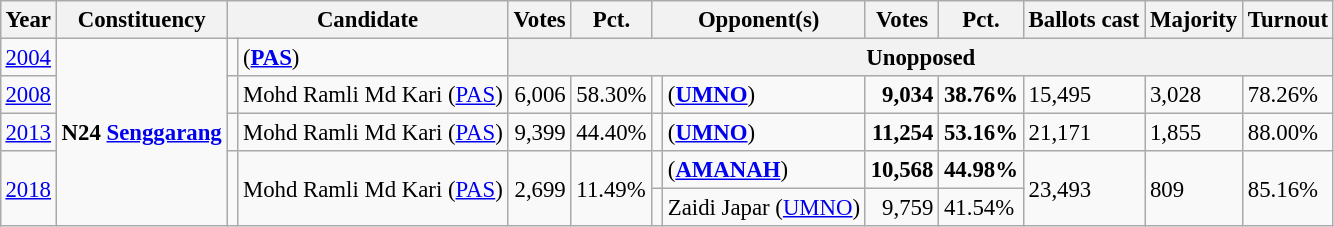<table class="wikitable" style="margin:0.5em ; font-size:95%">
<tr>
<th>Year</th>
<th>Constituency</th>
<th colspan="2">Candidate</th>
<th>Votes</th>
<th>Pct.</th>
<th colspan="2">Opponent(s)</th>
<th>Votes</th>
<th>Pct.</th>
<th>Ballots cast</th>
<th>Majority</th>
<th>Turnout</th>
</tr>
<tr>
<td><a href='#'>2004</a></td>
<td rowspan="5"><strong>N24 <a href='#'>Senggarang</a></strong></td>
<td></td>
<td> (<a href='#'><strong>PAS</strong></a>)</td>
<th colspan="9">Unopposed</th>
</tr>
<tr>
<td><a href='#'>2008</a></td>
<td></td>
<td>Mohd Ramli Md Kari (<a href='#'>PAS</a>)</td>
<td style="text-align:right;">6,006</td>
<td>58.30%</td>
<td></td>
<td> (<a href='#'><strong>UMNO</strong></a>)</td>
<td style="text-align:right;"><strong>9,034</strong></td>
<td><strong>38.76%</strong></td>
<td>15,495</td>
<td>3,028</td>
<td>78.26%</td>
</tr>
<tr>
<td><a href='#'>2013</a></td>
<td></td>
<td>Mohd Ramli Md Kari (<a href='#'>PAS</a>)</td>
<td style="text-align:right;">9,399</td>
<td>44.40%</td>
<td></td>
<td> (<a href='#'><strong>UMNO</strong></a>)</td>
<td style="text-align:right;"><strong>11,254</strong></td>
<td><strong>53.16%</strong></td>
<td>21,171</td>
<td>1,855</td>
<td>88.00%</td>
</tr>
<tr>
<td rowspan="2"><a href='#'>2018</a></td>
<td rowspan="2" ></td>
<td rowspan="2">Mohd Ramli Md Kari (<a href='#'>PAS</a>)</td>
<td rowspan="2" style="text-align:right;">2,699</td>
<td rowspan="2">11.49%</td>
<td></td>
<td> (<a href='#'><strong>AMANAH</strong></a>)</td>
<td style="text-align:right;"><strong>10,568</strong></td>
<td><strong>44.98%</strong></td>
<td rowspan="2">23,493</td>
<td rowspan="2">809</td>
<td rowspan="2">85.16%</td>
</tr>
<tr>
<td></td>
<td>Zaidi Japar (<a href='#'>UMNO</a>)</td>
<td style="text-align:right;">9,759</td>
<td>41.54%</td>
</tr>
</table>
